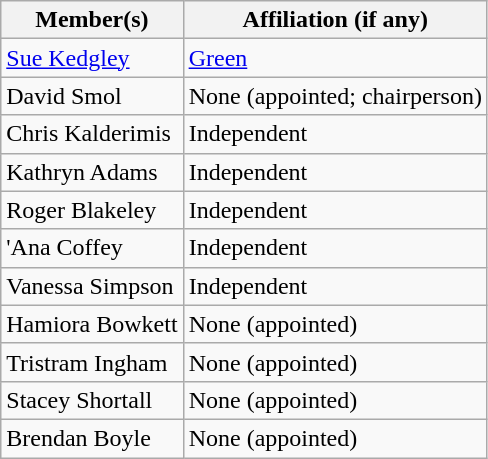<table class="wikitable">
<tr>
<th>Member(s)</th>
<th>Affiliation (if any)</th>
</tr>
<tr>
<td><a href='#'>Sue Kedgley</a></td>
<td><a href='#'>Green</a></td>
</tr>
<tr>
<td>David Smol</td>
<td>None (appointed; chairperson)</td>
</tr>
<tr>
<td>Chris Kalderimis</td>
<td>Independent</td>
</tr>
<tr>
<td>Kathryn Adams</td>
<td>Independent</td>
</tr>
<tr>
<td>Roger Blakeley</td>
<td>Independent</td>
</tr>
<tr>
<td>'Ana Coffey</td>
<td>Independent</td>
</tr>
<tr>
<td>Vanessa Simpson</td>
<td>Independent</td>
</tr>
<tr>
<td>Hamiora Bowkett</td>
<td>None (appointed)</td>
</tr>
<tr>
<td>Tristram Ingham</td>
<td>None (appointed)</td>
</tr>
<tr>
<td>Stacey Shortall</td>
<td>None (appointed)</td>
</tr>
<tr>
<td>Brendan Boyle</td>
<td>None (appointed)</td>
</tr>
</table>
